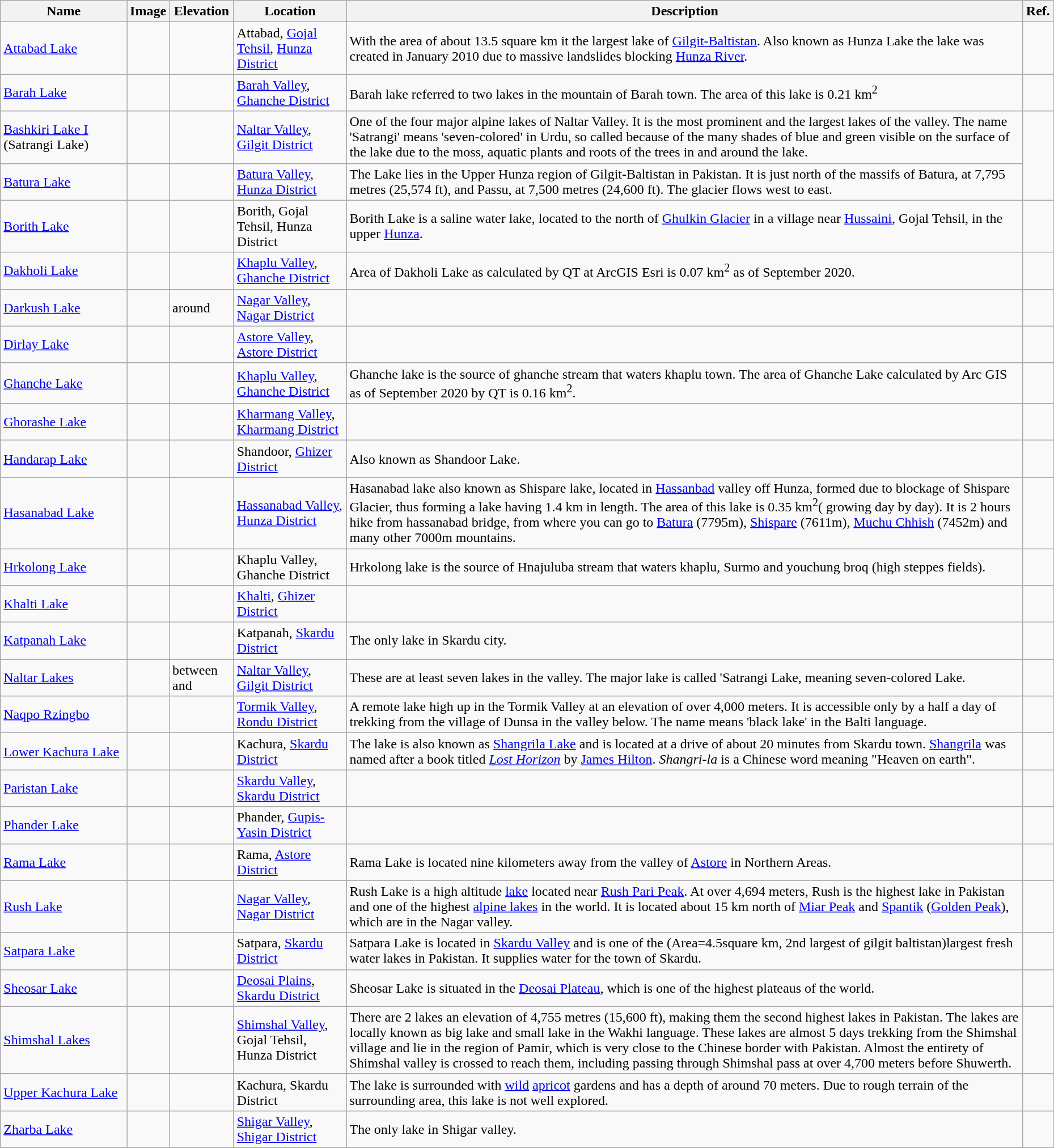<table class="wikitable sortable" style="width:98%">
<tr>
<th class="sortable" ! width="12%">Name</th>
<th class="unsortable">Image</th>
<th class="sortable">Elevation</th>
<th class="sortable">Location</th>
<th class="unsortable">Description</th>
<th class="unsortable">Ref.</th>
</tr>
<tr ->
<td><a href='#'>Attabad Lake</a></td>
<td></td>
<td></td>
<td>Attabad, <a href='#'>Gojal Tehsil</a>, <a href='#'>Hunza District</a><br></td>
<td>With the area of about 13.5 square km it the largest lake of <a href='#'>Gilgit-Baltistan</a>. Also known as Hunza Lake the lake was created in January 2010 due to massive landslides blocking <a href='#'>Hunza River</a>.</td>
<td></td>
</tr>
<tr ->
<td><a href='#'>Barah Lake</a></td>
<td></td>
<td></td>
<td><a href='#'>Barah Valley</a>, <a href='#'>Ghanche District</a><br></td>
<td>Barah lake referred to two lakes in the mountain of Barah town. The area of this lake is 0.21 km<sup>2</sup></td>
<td></td>
</tr>
<tr ->
<td><a href='#'>Bashkiri Lake I</a> (Satrangi Lake)</td>
<td></td>
<td></td>
<td><a href='#'>Naltar Valley</a>, <a href='#'>Gilgit District</a><br></td>
<td>One of the four major alpine lakes of Naltar Valley. It is the most prominent and the largest lakes of the valley. The name 'Satrangi' means 'seven-colored' in Urdu, so called because of the many shades of blue and green visible on the surface of the lake due to the moss, aquatic plants and roots of the trees in and around the lake.</td>
</tr>
<tr ->
<td><a href='#'>Batura Lake</a></td>
<td></td>
<td></td>
<td><a href='#'>Batura Valley</a>, <a href='#'>Hunza District</a></td>
<td>The Lake lies in the Upper Hunza region of Gilgit-Baltistan in Pakistan. It is just north of the massifs of Batura, at 7,795 metres (25,574 ft), and Passu, at 7,500 metres (24,600 ft). The glacier flows west to east.</td>
</tr>
<tr ->
<td><a href='#'>Borith Lake</a></td>
<td></td>
<td></td>
<td>Borith, Gojal Tehsil, Hunza District<br></td>
<td>Borith Lake is a saline water lake, located to the north of <a href='#'>Ghulkin Glacier</a> in a village near <a href='#'>Hussaini</a>, Gojal Tehsil, in the upper <a href='#'>Hunza</a>.</td>
<td></td>
</tr>
<tr ->
<td><a href='#'>Dakholi Lake</a></td>
<td></td>
<td></td>
<td><a href='#'>Khaplu Valley</a>, <a href='#'>Ghanche District</a><br></td>
<td>Area of Dakholi Lake as calculated by QT at ArcGIS Esri is 0.07 km<sup>2</sup> as of September 2020.</td>
<td></td>
</tr>
<tr ->
<td><a href='#'>Darkush Lake</a></td>
<td></td>
<td>around </td>
<td><a href='#'>Nagar Valley</a>, <a href='#'>Nagar District</a></td>
<td></td>
<td></td>
</tr>
<tr ->
<td><a href='#'>Dirlay Lake</a></td>
<td></td>
<td></td>
<td><a href='#'>Astore Valley</a>, <a href='#'>Astore District</a><br></td>
<td></td>
<td></td>
</tr>
<tr ->
<td><a href='#'>Ghanche Lake</a></td>
<td></td>
<td></td>
<td><a href='#'>Khaplu Valley</a>, <a href='#'>Ghanche District</a><br></td>
<td>Ghanche lake is the source of ghanche stream that waters khaplu town. The area of Ghanche Lake calculated by Arc GIS as of September 2020 by QT is 0.16 km<sup>2</sup>.</td>
<td></td>
</tr>
<tr ->
<td><a href='#'>Ghorashe Lake</a></td>
<td></td>
<td></td>
<td><a href='#'>Kharmang Valley</a>, <a href='#'>Kharmang District</a><br></td>
<td></td>
<td></td>
</tr>
<tr ->
<td><a href='#'>Handarap Lake</a></td>
<td></td>
<td></td>
<td>Shandoor, <a href='#'>Ghizer District</a><br></td>
<td>Also known as Shandoor Lake.</td>
<td></td>
</tr>
<tr ->
<td><a href='#'>Hasanabad Lake</a></td>
<td></td>
<td></td>
<td><a href='#'>Hassanabad Valley</a>, <a href='#'>Hunza District</a></td>
<td>Hasanabad lake also known as Shispare lake, located in <a href='#'>Hassanbad</a> valley off Hunza, formed due to blockage of Shispare Glacier, thus forming a lake having 1.4 km in length. The area of this lake is 0.35 km<sup>2</sup>( growing day by day). It is 2 hours hike from hassanabad bridge, from where you can go to <a href='#'>Batura</a> (7795m), <a href='#'>Shispare</a> (7611m), <a href='#'>Muchu Chhish</a> (7452m) and many other 7000m mountains.</td>
<td></td>
</tr>
<tr ->
<td><a href='#'>Hrkolong Lake</a></td>
<td></td>
<td></td>
<td>Khaplu Valley, Ghanche District<br></td>
<td>Hrkolong lake is the source of Hnajuluba stream that waters khaplu, Surmo and youchung broq (high steppes fields).</td>
<td></td>
</tr>
<tr ->
<td><a href='#'>Khalti Lake</a></td>
<td></td>
<td></td>
<td><a href='#'>Khalti</a>, <a href='#'>Ghizer District</a><br></td>
<td></td>
<td></td>
</tr>
<tr ->
<td><a href='#'>Katpanah Lake</a></td>
<td></td>
<td></td>
<td>Katpanah, <a href='#'>Skardu District</a><br></td>
<td>The only lake in Skardu city.</td>
<td></td>
</tr>
<tr ->
<td><a href='#'>Naltar Lakes</a></td>
<td></td>
<td>between  and </td>
<td><a href='#'>Naltar Valley</a>, <a href='#'>Gilgit District</a></td>
<td>These are at least seven lakes in the valley. The major lake is called 'Satrangi Lake, meaning seven-colored Lake.</td>
<td></td>
</tr>
<tr ->
<td><a href='#'>Naqpo Rzingbo</a></td>
<td></td>
<td></td>
<td><a href='#'>Tormik Valley</a>, <a href='#'>Rondu District</a><br></td>
<td>A remote lake high up in the Tormik Valley at an elevation of over 4,000 meters. It is accessible only by a half a day of trekking from the village of Dunsa in the valley below. The name means 'black lake' in the Balti language.</td>
<td></td>
</tr>
<tr ->
<td><a href='#'>Lower Kachura Lake</a></td>
<td></td>
<td></td>
<td>Kachura, <a href='#'>Skardu District</a><br></td>
<td>The lake is also known as <a href='#'>Shangrila Lake</a> and is located at a drive of about 20 minutes from Skardu town. <a href='#'>Shangrila</a> was named after a book titled <em><a href='#'>Lost Horizon</a></em> by <a href='#'>James Hilton</a>. <em>Shangri-la</em> is a Chinese word meaning "Heaven on earth".</td>
<td></td>
</tr>
<tr ->
<td><a href='#'>Paristan Lake</a></td>
<td></td>
<td></td>
<td><a href='#'>Skardu Valley</a>, <a href='#'>Skardu District</a><br></td>
<td></td>
<td></td>
</tr>
<tr ->
<td><a href='#'>Phander Lake</a></td>
<td></td>
<td></td>
<td>Phander, <a href='#'>Gupis-Yasin District</a><br></td>
<td></td>
<td></td>
</tr>
<tr ->
<td><a href='#'>Rama Lake</a></td>
<td></td>
<td></td>
<td>Rama, <a href='#'>Astore District</a><br></td>
<td>Rama Lake is located nine kilometers away from the valley of <a href='#'>Astore</a> in Northern Areas.</td>
<td></td>
</tr>
<tr ->
<td><a href='#'>Rush Lake</a></td>
<td></td>
<td></td>
<td><a href='#'>Nagar Valley</a>, <a href='#'>Nagar District</a><br></td>
<td>Rush Lake is a high altitude <a href='#'>lake</a> located near <a href='#'>Rush Pari Peak</a>. At over 4,694 meters, Rush is the highest lake in Pakistan and one of the highest <a href='#'>alpine lakes</a> in the world. It is located about 15 km north of <a href='#'>Miar Peak</a> and <a href='#'>Spantik</a> (<a href='#'>Golden Peak</a>), which are in the Nagar valley.</td>
<td></td>
</tr>
<tr ->
<td><a href='#'>Satpara Lake</a></td>
<td></td>
<td></td>
<td>Satpara, <a href='#'>Skardu District</a><br></td>
<td>Satpara Lake is located in <a href='#'>Skardu Valley</a> and is one of the (Area=4.5square km, 2nd largest of gilgit baltistan)largest fresh water lakes in Pakistan. It supplies water for the town of Skardu.</td>
<td></td>
</tr>
<tr ->
<td><a href='#'>Sheosar Lake</a></td>
<td></td>
<td></td>
<td><a href='#'>Deosai Plains</a>, <a href='#'>Skardu District</a><br></td>
<td>Sheosar Lake is situated in the <a href='#'>Deosai Plateau</a>, which is one of the highest plateaus of the world.</td>
<td></td>
</tr>
<tr ->
<td><a href='#'>Shimshal Lakes</a></td>
<td></td>
<td></td>
<td><a href='#'>Shimshal Valley</a>, Gojal Tehsil, Hunza District</td>
<td>There are 2 lakes an elevation of 4,755 metres (15,600 ft), making them the second highest lakes in Pakistan. The lakes are locally known as big lake and small lake in the Wakhi language. These lakes are almost 5 days trekking from the Shimshal village and lie in the region of Pamir, which is very close to the Chinese border with Pakistan. Almost the entirety of Shimshal valley is crossed to reach them, including passing through Shimshal pass at over 4,700 meters before Shuwerth.</td>
<td></td>
</tr>
<tr ->
<td><a href='#'>Upper Kachura Lake</a></td>
<td></td>
<td></td>
<td>Kachura, Skardu District<br></td>
<td>The lake is surrounded with <a href='#'>wild</a> <a href='#'>apricot</a> gardens and has a depth of around 70 meters. Due to rough terrain of the surrounding area, this lake is not well explored.</td>
<td></td>
</tr>
<tr ->
<td><a href='#'>Zharba Lake</a></td>
<td></td>
<td></td>
<td><a href='#'>Shigar Valley</a>, <a href='#'>Shigar District</a></td>
<td>The only lake in Shigar valley.</td>
<td></td>
</tr>
</table>
